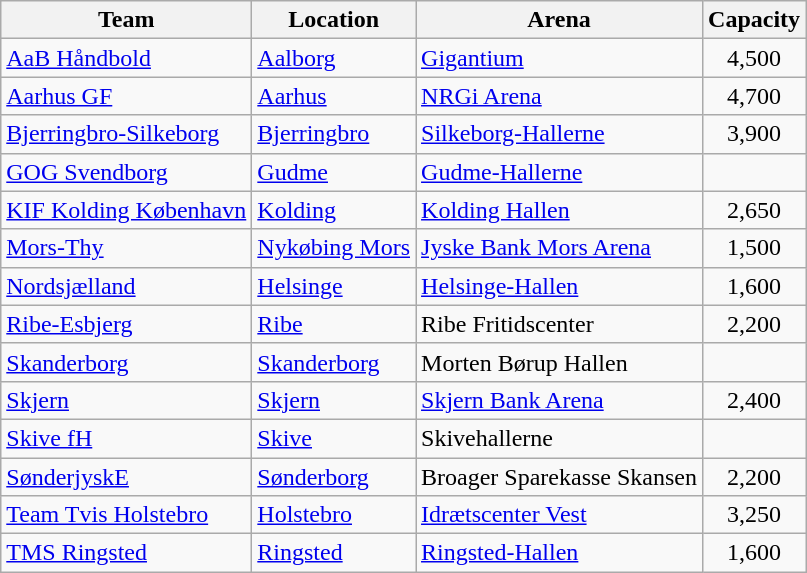<table class="wikitable sortable" style="text-align: left;">
<tr>
<th>Team</th>
<th>Location</th>
<th>Arena</th>
<th>Capacity</th>
</tr>
<tr>
<td><a href='#'>AaB Håndbold</a></td>
<td><a href='#'>Aalborg</a></td>
<td><a href='#'>Gigantium</a></td>
<td align="center">4,500</td>
</tr>
<tr>
<td><a href='#'>Aarhus GF</a></td>
<td><a href='#'>Aarhus</a></td>
<td><a href='#'>NRGi Arena</a></td>
<td align="center">4,700</td>
</tr>
<tr>
<td><a href='#'>Bjerringbro-Silkeborg</a></td>
<td><a href='#'>Bjerringbro</a></td>
<td><a href='#'>Silkeborg-Hallerne</a></td>
<td align="center">3,900</td>
</tr>
<tr>
<td><a href='#'>GOG Svendborg</a></td>
<td><a href='#'>Gudme</a></td>
<td><a href='#'>Gudme-Hallerne</a></td>
<td align="center"></td>
</tr>
<tr>
<td><a href='#'>KIF Kolding København</a></td>
<td><a href='#'>Kolding</a></td>
<td><a href='#'>Kolding Hallen</a></td>
<td align="center">2,650</td>
</tr>
<tr>
<td><a href='#'>Mors-Thy</a></td>
<td><a href='#'>Nykøbing Mors</a></td>
<td><a href='#'>Jyske Bank Mors Arena</a></td>
<td align="center">1,500</td>
</tr>
<tr>
<td><a href='#'>Nordsjælland</a></td>
<td><a href='#'>Helsinge</a></td>
<td><a href='#'>Helsinge-Hallen</a></td>
<td align="center">1,600</td>
</tr>
<tr>
<td><a href='#'>Ribe-Esbjerg</a></td>
<td><a href='#'>Ribe</a></td>
<td>Ribe Fritidscenter</td>
<td align="center">2,200</td>
</tr>
<tr>
<td><a href='#'>Skanderborg</a></td>
<td><a href='#'>Skanderborg</a></td>
<td>Morten Børup Hallen</td>
<td align="center"></td>
</tr>
<tr>
<td><a href='#'>Skjern</a></td>
<td><a href='#'>Skjern</a></td>
<td><a href='#'>Skjern Bank Arena</a></td>
<td align="center">2,400</td>
</tr>
<tr>
<td><a href='#'>Skive fH</a></td>
<td><a href='#'>Skive</a></td>
<td>Skivehallerne</td>
<td align="center"></td>
</tr>
<tr>
<td><a href='#'>SønderjyskE</a></td>
<td><a href='#'>Sønderborg</a></td>
<td>Broager Sparekasse Skansen</td>
<td align="center">2,200</td>
</tr>
<tr>
<td><a href='#'>Team Tvis Holstebro</a></td>
<td><a href='#'>Holstebro</a></td>
<td><a href='#'>Idrætscenter Vest</a></td>
<td align="center">3,250</td>
</tr>
<tr>
<td><a href='#'>TMS Ringsted</a></td>
<td><a href='#'>Ringsted</a></td>
<td><a href='#'>Ringsted-Hallen</a></td>
<td align="center">1,600</td>
</tr>
</table>
